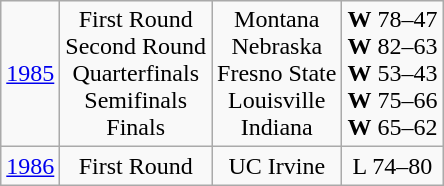<table class="wikitable">
<tr style="text-align:center;">
<td><a href='#'>1985</a></td>
<td>First Round<br>Second Round<br>Quarterfinals<br>Semifinals<br>Finals</td>
<td>Montana<br>Nebraska<br>Fresno State<br>Louisville<br>Indiana</td>
<td><strong>W</strong> 78–47<br><strong>W</strong> 82–63<br><strong>W</strong> 53–43<br><strong>W</strong> 75–66<br><strong>W</strong> 65–62</td>
</tr>
<tr style="text-align:center;">
<td><a href='#'>1986</a></td>
<td>First Round</td>
<td>UC Irvine</td>
<td>L 74–80</td>
</tr>
</table>
